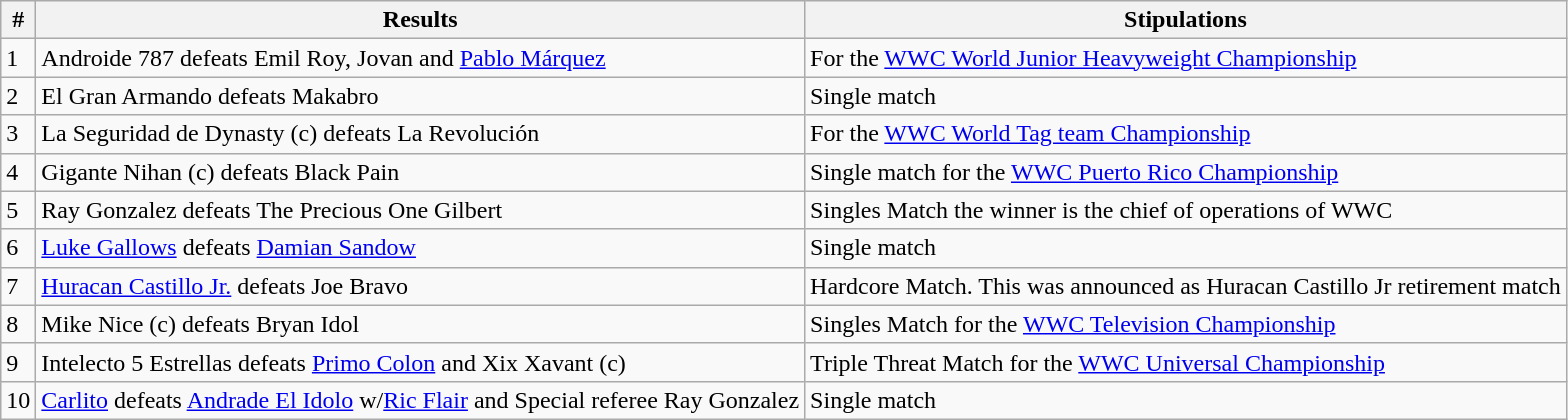<table class="wikitable sortable">
<tr>
<th>#</th>
<th>Results</th>
<th>Stipulations</th>
</tr>
<tr>
<td>1</td>
<td>Androide 787 defeats Emil Roy, Jovan and <a href='#'>Pablo Márquez</a></td>
<td>For the <a href='#'>WWC World Junior Heavyweight Championship</a></td>
</tr>
<tr>
<td>2</td>
<td>El Gran Armando defeats Makabro</td>
<td>Single match</td>
</tr>
<tr>
<td>3</td>
<td>La Seguridad de Dynasty (c) defeats La Revolución</td>
<td>For the <a href='#'>WWC World Tag team Championship</a></td>
</tr>
<tr>
<td>4</td>
<td>Gigante Nihan (c) defeats Black Pain</td>
<td>Single match for the <a href='#'>WWC Puerto Rico Championship</a></td>
</tr>
<tr>
<td>5</td>
<td>Ray Gonzalez  defeats The Precious One Gilbert</td>
<td>Singles Match the winner is the chief of operations of WWC</td>
</tr>
<tr>
<td>6</td>
<td><a href='#'>Luke Gallows</a> defeats <a href='#'>Damian Sandow</a></td>
<td>Single match</td>
</tr>
<tr>
<td>7</td>
<td><a href='#'> Huracan Castillo Jr.</a> defeats Joe Bravo</td>
<td>Hardcore Match. This was announced as Huracan Castillo Jr retirement match</td>
</tr>
<tr>
<td>8</td>
<td>Mike Nice (c) defeats Bryan Idol</td>
<td>Singles Match for the <a href='#'>WWC Television Championship</a></td>
</tr>
<tr>
<td>9</td>
<td>Intelecto 5 Estrellas defeats <a href='#'>Primo Colon</a> and Xix Xavant (c)</td>
<td>Triple Threat Match for the <a href='#'>WWC Universal Championship</a></td>
</tr>
<tr>
<td>10</td>
<td><a href='#'>Carlito</a> defeats <a href='#'>Andrade El Idolo</a> w/<a href='#'>Ric Flair</a> and Special referee Ray Gonzalez</td>
<td>Single match</td>
</tr>
</table>
